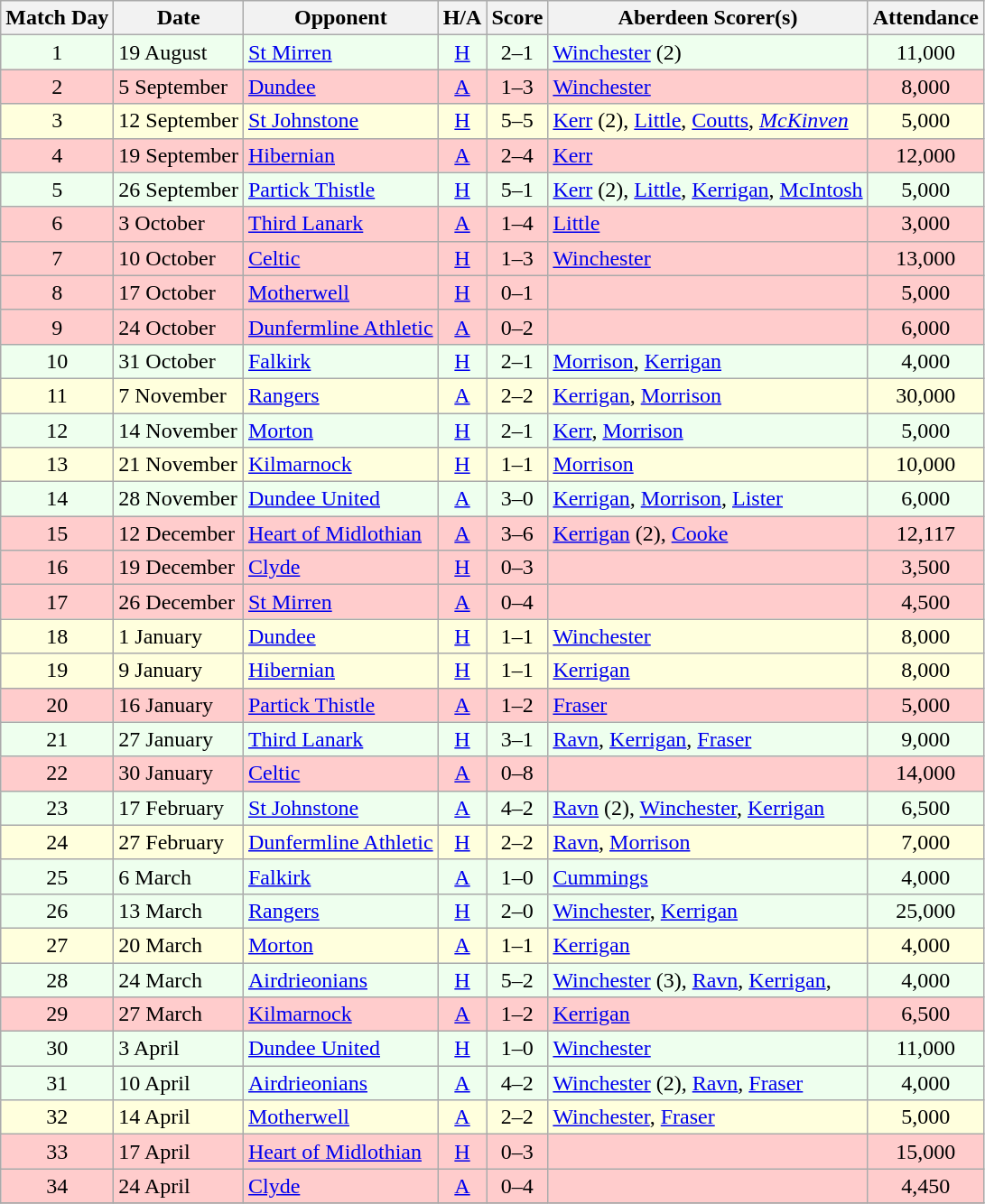<table class="wikitable" style="text-align:center">
<tr>
<th>Match Day</th>
<th>Date</th>
<th>Opponent</th>
<th>H/A</th>
<th>Score</th>
<th>Aberdeen Scorer(s)</th>
<th>Attendance</th>
</tr>
<tr bgcolor=#EEFFEE>
<td>1</td>
<td align=left>19 August</td>
<td align=left><a href='#'>St Mirren</a></td>
<td><a href='#'>H</a></td>
<td>2–1</td>
<td align=left><a href='#'>Winchester</a> (2)</td>
<td>11,000</td>
</tr>
<tr bgcolor=#FFCCCC>
<td>2</td>
<td align=left>5 September</td>
<td align=left><a href='#'>Dundee</a></td>
<td><a href='#'>A</a></td>
<td>1–3</td>
<td align=left><a href='#'>Winchester</a></td>
<td>8,000</td>
</tr>
<tr bgcolor=#FFFFDD>
<td>3</td>
<td align=left>12 September</td>
<td align=left><a href='#'>St Johnstone</a></td>
<td><a href='#'>H</a></td>
<td>5–5</td>
<td align=left><a href='#'>Kerr</a> (2), <a href='#'>Little</a>, <a href='#'>Coutts</a>, <em><a href='#'>McKinven</a></em></td>
<td>5,000</td>
</tr>
<tr bgcolor=#FFCCCC>
<td>4</td>
<td align=left>19 September</td>
<td align=left><a href='#'>Hibernian</a></td>
<td><a href='#'>A</a></td>
<td>2–4</td>
<td align=left><a href='#'>Kerr</a></td>
<td>12,000</td>
</tr>
<tr bgcolor=#EEFFEE>
<td>5</td>
<td align=left>26 September</td>
<td align=left><a href='#'>Partick Thistle</a></td>
<td><a href='#'>H</a></td>
<td>5–1</td>
<td align=left><a href='#'>Kerr</a> (2), <a href='#'>Little</a>, <a href='#'>Kerrigan</a>, <a href='#'>McIntosh</a></td>
<td>5,000</td>
</tr>
<tr bgcolor=#FFCCCC>
<td>6</td>
<td align=left>3 October</td>
<td align=left><a href='#'>Third Lanark</a></td>
<td><a href='#'>A</a></td>
<td>1–4</td>
<td align=left><a href='#'>Little</a></td>
<td>3,000</td>
</tr>
<tr bgcolor=#FFCCCC>
<td>7</td>
<td align=left>10 October</td>
<td align=left><a href='#'>Celtic</a></td>
<td><a href='#'>H</a></td>
<td>1–3</td>
<td align=left><a href='#'>Winchester</a></td>
<td>13,000</td>
</tr>
<tr bgcolor=#FFCCCC>
<td>8</td>
<td align=left>17 October</td>
<td align=left><a href='#'>Motherwell</a></td>
<td><a href='#'>H</a></td>
<td>0–1</td>
<td align=left></td>
<td>5,000</td>
</tr>
<tr bgcolor=#FFCCCC>
<td>9</td>
<td align=left>24 October</td>
<td align=left><a href='#'>Dunfermline Athletic</a></td>
<td><a href='#'>A</a></td>
<td>0–2</td>
<td align=left></td>
<td>6,000</td>
</tr>
<tr bgcolor=#EEFFEE>
<td>10</td>
<td align=left>31 October</td>
<td align=left><a href='#'>Falkirk</a></td>
<td><a href='#'>H</a></td>
<td>2–1</td>
<td align=left><a href='#'>Morrison</a>, <a href='#'>Kerrigan</a></td>
<td>4,000</td>
</tr>
<tr bgcolor=#FFFFDD>
<td>11</td>
<td align=left>7 November</td>
<td align=left><a href='#'>Rangers</a></td>
<td><a href='#'>A</a></td>
<td>2–2</td>
<td align=left><a href='#'>Kerrigan</a>, <a href='#'>Morrison</a></td>
<td>30,000</td>
</tr>
<tr bgcolor=#EEFFEE>
<td>12</td>
<td align=left>14 November</td>
<td align=left><a href='#'>Morton</a></td>
<td><a href='#'>H</a></td>
<td>2–1</td>
<td align=left><a href='#'>Kerr</a>, <a href='#'>Morrison</a></td>
<td>5,000</td>
</tr>
<tr bgcolor=#FFFFDD>
<td>13</td>
<td align=left>21 November</td>
<td align=left><a href='#'>Kilmarnock</a></td>
<td><a href='#'>H</a></td>
<td>1–1</td>
<td align=left><a href='#'>Morrison</a></td>
<td>10,000</td>
</tr>
<tr bgcolor=#EEFFEE>
<td>14</td>
<td align=left>28 November</td>
<td align=left><a href='#'>Dundee United</a></td>
<td><a href='#'>A</a></td>
<td>3–0</td>
<td align=left><a href='#'>Kerrigan</a>, <a href='#'>Morrison</a>, <a href='#'>Lister</a></td>
<td>6,000</td>
</tr>
<tr bgcolor=#FFCCCC>
<td>15</td>
<td align=left>12 December</td>
<td align=left><a href='#'>Heart of Midlothian</a></td>
<td><a href='#'>A</a></td>
<td>3–6</td>
<td align=left><a href='#'>Kerrigan</a> (2), <a href='#'>Cooke</a></td>
<td>12,117</td>
</tr>
<tr bgcolor=#FFCCCC>
<td>16</td>
<td align=left>19 December</td>
<td align=left><a href='#'>Clyde</a></td>
<td><a href='#'>H</a></td>
<td>0–3</td>
<td align=left></td>
<td>3,500</td>
</tr>
<tr bgcolor=#FFCCCC>
<td>17</td>
<td align=left>26 December</td>
<td align=left><a href='#'>St Mirren</a></td>
<td><a href='#'>A</a></td>
<td>0–4</td>
<td align=left></td>
<td>4,500</td>
</tr>
<tr bgcolor=#FFFFDD>
<td>18</td>
<td align=left>1 January</td>
<td align=left><a href='#'>Dundee</a></td>
<td><a href='#'>H</a></td>
<td>1–1</td>
<td align=left><a href='#'>Winchester</a></td>
<td>8,000</td>
</tr>
<tr bgcolor=#FFFFDD>
<td>19</td>
<td align=left>9 January</td>
<td align=left><a href='#'>Hibernian</a></td>
<td><a href='#'>H</a></td>
<td>1–1</td>
<td align=left><a href='#'>Kerrigan</a></td>
<td>8,000</td>
</tr>
<tr bgcolor=#FFCCCC>
<td>20</td>
<td align=left>16 January</td>
<td align=left><a href='#'>Partick Thistle</a></td>
<td><a href='#'>A</a></td>
<td>1–2</td>
<td align=left><a href='#'>Fraser</a></td>
<td>5,000</td>
</tr>
<tr bgcolor=#EEFFEE>
<td>21</td>
<td align=left>27 January</td>
<td align=left><a href='#'>Third Lanark</a></td>
<td><a href='#'>H</a></td>
<td>3–1</td>
<td align=left><a href='#'>Ravn</a>, <a href='#'>Kerrigan</a>, <a href='#'>Fraser</a></td>
<td>9,000</td>
</tr>
<tr bgcolor=#FFCCCC>
<td>22</td>
<td align=left>30 January</td>
<td align=left><a href='#'>Celtic</a></td>
<td><a href='#'>A</a></td>
<td>0–8</td>
<td align=left></td>
<td>14,000</td>
</tr>
<tr bgcolor=#EEFFEE>
<td>23</td>
<td align=left>17 February</td>
<td align=left><a href='#'>St Johnstone</a></td>
<td><a href='#'>A</a></td>
<td>4–2</td>
<td align=left><a href='#'>Ravn</a> (2), <a href='#'>Winchester</a>, <a href='#'>Kerrigan</a></td>
<td>6,500</td>
</tr>
<tr bgcolor=#FFFFDD>
<td>24</td>
<td align=left>27 February</td>
<td align=left><a href='#'>Dunfermline Athletic</a></td>
<td><a href='#'>H</a></td>
<td>2–2</td>
<td align=left><a href='#'>Ravn</a>, <a href='#'>Morrison</a></td>
<td>7,000</td>
</tr>
<tr bgcolor=#EEFFEE>
<td>25</td>
<td align=left>6 March</td>
<td align=left><a href='#'>Falkirk</a></td>
<td><a href='#'>A</a></td>
<td>1–0</td>
<td align=left><a href='#'>Cummings</a></td>
<td>4,000</td>
</tr>
<tr bgcolor=#EEFFEE>
<td>26</td>
<td align=left>13 March</td>
<td align=left><a href='#'>Rangers</a></td>
<td><a href='#'>H</a></td>
<td>2–0</td>
<td align=left><a href='#'>Winchester</a>, <a href='#'>Kerrigan</a></td>
<td>25,000</td>
</tr>
<tr bgcolor=#FFFFDD>
<td>27</td>
<td align=left>20 March</td>
<td align=left><a href='#'>Morton</a></td>
<td><a href='#'>A</a></td>
<td>1–1</td>
<td align=left><a href='#'>Kerrigan</a></td>
<td>4,000</td>
</tr>
<tr bgcolor=#EEFFEE>
<td>28</td>
<td align=left>24 March</td>
<td align=left><a href='#'>Airdrieonians</a></td>
<td><a href='#'>H</a></td>
<td>5–2</td>
<td align=left><a href='#'>Winchester</a> (3), <a href='#'>Ravn</a>, <a href='#'>Kerrigan</a>,</td>
<td>4,000</td>
</tr>
<tr bgcolor=#FFCCCC>
<td>29</td>
<td align=left>27 March</td>
<td align=left><a href='#'>Kilmarnock</a></td>
<td><a href='#'>A</a></td>
<td>1–2</td>
<td align=left><a href='#'>Kerrigan</a></td>
<td>6,500</td>
</tr>
<tr bgcolor=#EEFFEE>
<td>30</td>
<td align=left>3 April</td>
<td align=left><a href='#'>Dundee United</a></td>
<td><a href='#'>H</a></td>
<td>1–0</td>
<td align=left><a href='#'>Winchester</a></td>
<td>11,000</td>
</tr>
<tr bgcolor=#EEFFEE>
<td>31</td>
<td align=left>10 April</td>
<td align=left><a href='#'>Airdrieonians</a></td>
<td><a href='#'>A</a></td>
<td>4–2</td>
<td align=left><a href='#'>Winchester</a> (2), <a href='#'>Ravn</a>, <a href='#'>Fraser</a></td>
<td>4,000</td>
</tr>
<tr bgcolor=#FFFFDD>
<td>32</td>
<td align=left>14 April</td>
<td align=left><a href='#'>Motherwell</a></td>
<td><a href='#'>A</a></td>
<td>2–2</td>
<td align=left><a href='#'>Winchester</a>, <a href='#'>Fraser</a></td>
<td>5,000</td>
</tr>
<tr bgcolor=#FFCCCC>
<td>33</td>
<td align=left>17 April</td>
<td align=left><a href='#'>Heart of Midlothian</a></td>
<td><a href='#'>H</a></td>
<td>0–3</td>
<td align=left></td>
<td>15,000</td>
</tr>
<tr bgcolor=#FFCCCC>
<td>34</td>
<td align=left>24 April</td>
<td align=left><a href='#'>Clyde</a></td>
<td><a href='#'>A</a></td>
<td>0–4</td>
<td align=left></td>
<td>4,450</td>
</tr>
<tr>
</tr>
</table>
